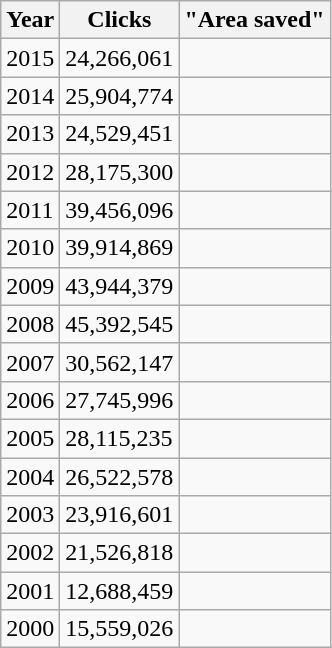<table class="wikitable">
<tr>
<th>Year</th>
<th>Clicks</th>
<th>"Area saved"</th>
</tr>
<tr>
<td>2015</td>
<td>24,266,061</td>
<td></td>
</tr>
<tr>
<td>2014</td>
<td>25,904,774</td>
<td></td>
</tr>
<tr>
<td>2013</td>
<td>24,529,451</td>
<td></td>
</tr>
<tr>
<td>2012</td>
<td>28,175,300</td>
<td></td>
</tr>
<tr>
<td>2011</td>
<td>39,456,096</td>
<td></td>
</tr>
<tr>
<td>2010</td>
<td>39,914,869</td>
<td></td>
</tr>
<tr>
<td>2009</td>
<td>43,944,379</td>
<td></td>
</tr>
<tr>
<td>2008</td>
<td>45,392,545</td>
<td></td>
</tr>
<tr>
<td>2007</td>
<td>30,562,147</td>
<td></td>
</tr>
<tr>
<td>2006</td>
<td>27,745,996</td>
<td></td>
</tr>
<tr>
<td>2005</td>
<td>28,115,235</td>
<td></td>
</tr>
<tr>
<td>2004</td>
<td>26,522,578</td>
<td></td>
</tr>
<tr>
<td>2003</td>
<td>23,916,601</td>
<td></td>
</tr>
<tr>
<td>2002</td>
<td>21,526,818</td>
<td></td>
</tr>
<tr>
<td>2001</td>
<td>12,688,459</td>
<td></td>
</tr>
<tr>
<td>2000</td>
<td>15,559,026</td>
<td></td>
</tr>
</table>
